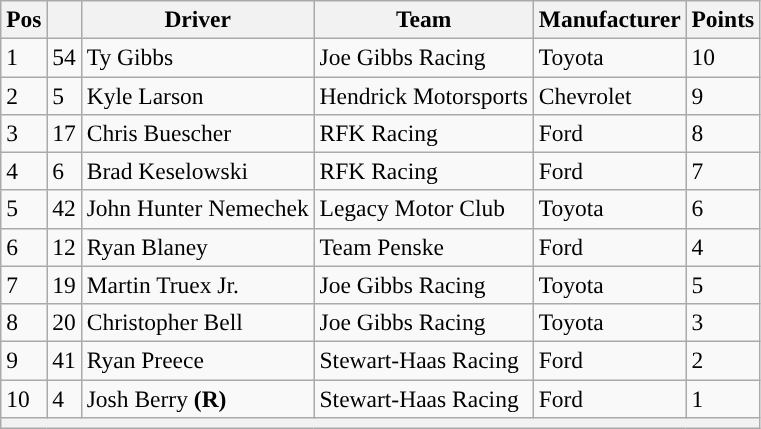<table class="wikitable" style="font-size:98%">
<tr>
<th>Pos</th>
<th></th>
<th>Driver</th>
<th>Team</th>
<th>Manufacturer</th>
<th>Points</th>
</tr>
<tr>
<td>1</td>
<td>54</td>
<td>Ty Gibbs</td>
<td>Joe Gibbs Racing</td>
<td>Toyota</td>
<td>10</td>
</tr>
<tr>
<td>2</td>
<td>5</td>
<td>Kyle Larson</td>
<td>Hendrick Motorsports</td>
<td>Chevrolet</td>
<td>9</td>
</tr>
<tr>
<td>3</td>
<td>17</td>
<td>Chris Buescher</td>
<td>RFK Racing</td>
<td>Ford</td>
<td>8</td>
</tr>
<tr>
<td>4</td>
<td>6</td>
<td>Brad Keselowski</td>
<td>RFK Racing</td>
<td>Ford</td>
<td>7</td>
</tr>
<tr>
<td>5</td>
<td>42</td>
<td>John Hunter Nemechek</td>
<td>Legacy Motor Club</td>
<td>Toyota</td>
<td>6</td>
</tr>
<tr>
<td>6</td>
<td>12</td>
<td>Ryan Blaney</td>
<td>Team Penske</td>
<td>Ford</td>
<td>4</td>
</tr>
<tr>
<td>7</td>
<td>19</td>
<td>Martin Truex Jr.</td>
<td>Joe Gibbs Racing</td>
<td>Toyota</td>
<td>5</td>
</tr>
<tr>
<td>8</td>
<td>20</td>
<td>Christopher Bell</td>
<td>Joe Gibbs Racing</td>
<td>Toyota</td>
<td>3</td>
</tr>
<tr>
<td>9</td>
<td>41</td>
<td>Ryan Preece</td>
<td>Stewart-Haas Racing</td>
<td>Ford</td>
<td>2</td>
</tr>
<tr>
<td>10</td>
<td>4</td>
<td>Josh Berry <strong>(R)</strong></td>
<td>Stewart-Haas Racing</td>
<td>Ford</td>
<td>1</td>
</tr>
<tr>
<th colspan="6"></th>
</tr>
</table>
